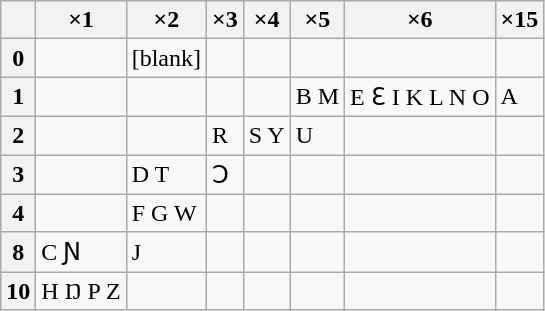<table class="wikitable floatright">
<tr>
<th></th>
<th>×1</th>
<th>×2</th>
<th>×3</th>
<th>×4</th>
<th>×5</th>
<th>×6</th>
<th>×15</th>
</tr>
<tr>
<th>0</th>
<td></td>
<td>[blank]</td>
<td></td>
<td></td>
<td></td>
<td></td>
<td></td>
</tr>
<tr>
<th>1</th>
<td></td>
<td></td>
<td></td>
<td></td>
<td>B M</td>
<td>E Ɛ I K L N O</td>
<td>A</td>
</tr>
<tr>
<th>2</th>
<td></td>
<td></td>
<td>R</td>
<td>S Y</td>
<td>U</td>
<td></td>
<td></td>
</tr>
<tr>
<th>3</th>
<td></td>
<td>D T</td>
<td>Ɔ</td>
<td></td>
<td></td>
<td></td>
<td></td>
</tr>
<tr>
<th>4</th>
<td></td>
<td>F G W</td>
<td></td>
<td></td>
<td></td>
<td></td>
<td></td>
</tr>
<tr>
<th>8</th>
<td>C Ɲ</td>
<td>J</td>
<td></td>
<td></td>
<td></td>
<td></td>
<td></td>
</tr>
<tr>
<th>10</th>
<td>H Ŋ P Z</td>
<td></td>
<td></td>
<td></td>
<td></td>
<td></td>
<td></td>
</tr>
</table>
